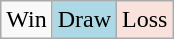<table class="wikitable">
<tr>
<td bgcolor="">Win</td>
<td bgcolor="#ADD8E6">Draw</td>
<td bgcolor="#F9E1DC">Loss</td>
</tr>
</table>
